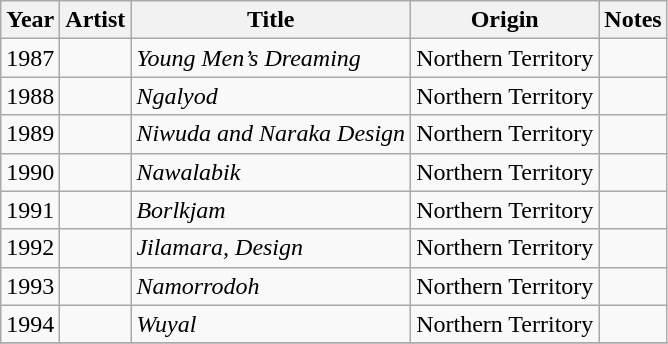<table class="wikitable sortable">
<tr>
<th>Year</th>
<th>Artist</th>
<th>Title</th>
<th>Origin</th>
<th>Notes</th>
</tr>
<tr>
<td>1987</td>
<td></td>
<td><em>Young Men’s Dreaming</em></td>
<td>Northern Territory</td>
<td></td>
</tr>
<tr>
<td>1988</td>
<td></td>
<td><em>Ngalyod</em></td>
<td>Northern Territory</td>
<td></td>
</tr>
<tr>
<td>1989</td>
<td></td>
<td><em>Niwuda and Naraka Design</em></td>
<td>Northern Territory</td>
<td></td>
</tr>
<tr>
<td>1990</td>
<td></td>
<td><em>Nawalabik</em></td>
<td>Northern Territory</td>
<td></td>
</tr>
<tr>
<td>1991</td>
<td></td>
<td><em>Borlkjam</em></td>
<td>Northern Territory</td>
<td></td>
</tr>
<tr>
<td>1992</td>
<td></td>
<td><em>Jilamara, Design</em></td>
<td>Northern Territory</td>
<td></td>
</tr>
<tr>
<td>1993</td>
<td></td>
<td><em>Namorrodoh</em></td>
<td>Northern Territory</td>
<td></td>
</tr>
<tr>
<td>1994</td>
<td></td>
<td><em>Wuyal</em></td>
<td>Northern Territory</td>
<td></td>
</tr>
<tr>
</tr>
</table>
